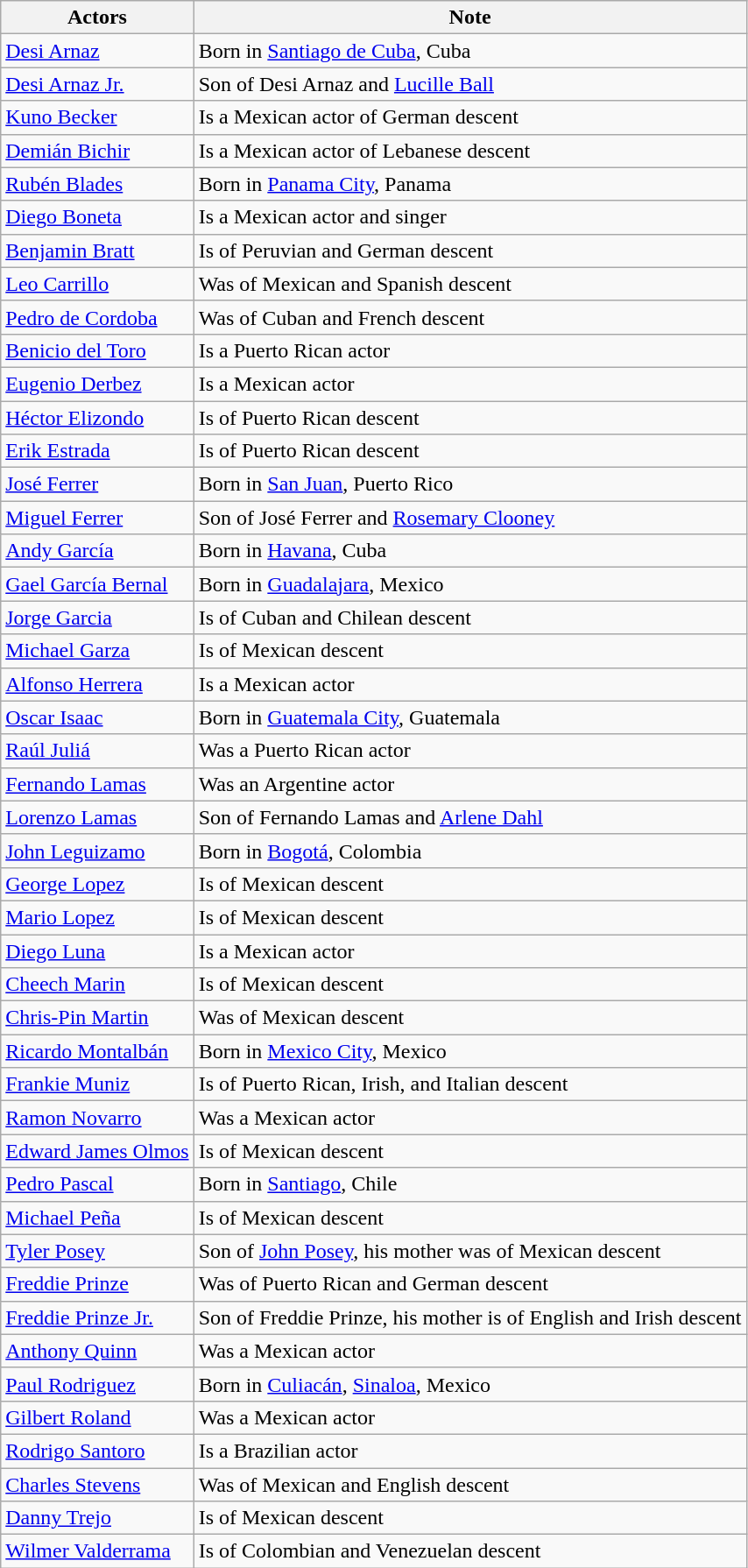<table class="wikitable">
<tr>
<th>Actors</th>
<th>Note</th>
</tr>
<tr>
<td><a href='#'>Desi Arnaz</a></td>
<td>Born in <a href='#'>Santiago de Cuba</a>, Cuba</td>
</tr>
<tr>
<td><a href='#'>Desi Arnaz Jr.</a></td>
<td>Son of Desi Arnaz and <a href='#'>Lucille Ball</a></td>
</tr>
<tr>
<td><a href='#'>Kuno Becker</a></td>
<td>Is a Mexican actor of German descent</td>
</tr>
<tr>
<td><a href='#'>Demián Bichir</a></td>
<td>Is a Mexican actor of Lebanese descent</td>
</tr>
<tr>
<td><a href='#'>Rubén Blades</a></td>
<td>Born in <a href='#'>Panama City</a>, Panama</td>
</tr>
<tr>
<td><a href='#'>Diego Boneta</a></td>
<td>Is a Mexican actor and singer</td>
</tr>
<tr>
<td><a href='#'>Benjamin Bratt</a></td>
<td>Is of Peruvian and German descent</td>
</tr>
<tr>
<td><a href='#'>Leo Carrillo</a></td>
<td>Was of Mexican and Spanish descent</td>
</tr>
<tr>
<td><a href='#'>Pedro de Cordoba</a></td>
<td>Was of Cuban and French descent</td>
</tr>
<tr>
<td><a href='#'>Benicio del Toro</a></td>
<td>Is a Puerto Rican actor</td>
</tr>
<tr>
<td><a href='#'>Eugenio Derbez</a></td>
<td>Is a Mexican actor</td>
</tr>
<tr>
<td><a href='#'>Héctor Elizondo</a></td>
<td>Is of Puerto Rican descent</td>
</tr>
<tr>
<td><a href='#'>Erik Estrada</a></td>
<td>Is of Puerto Rican descent</td>
</tr>
<tr>
<td><a href='#'>José Ferrer</a></td>
<td>Born in <a href='#'>San Juan</a>, Puerto Rico</td>
</tr>
<tr>
<td><a href='#'>Miguel Ferrer</a></td>
<td>Son of José Ferrer and <a href='#'>Rosemary Clooney</a></td>
</tr>
<tr>
<td><a href='#'>Andy García</a></td>
<td>Born in <a href='#'>Havana</a>, Cuba</td>
</tr>
<tr>
<td><a href='#'>Gael García Bernal</a></td>
<td>Born in <a href='#'>Guadalajara</a>, Mexico</td>
</tr>
<tr>
<td><a href='#'>Jorge Garcia</a></td>
<td>Is of Cuban and Chilean descent</td>
</tr>
<tr>
<td><a href='#'>Michael Garza</a></td>
<td>Is of Mexican descent</td>
</tr>
<tr>
<td><a href='#'>Alfonso Herrera</a></td>
<td>Is a Mexican actor</td>
</tr>
<tr>
<td><a href='#'>Oscar Isaac</a></td>
<td>Born in <a href='#'>Guatemala City</a>, Guatemala</td>
</tr>
<tr>
<td><a href='#'>Raúl Juliá</a></td>
<td>Was a Puerto Rican actor</td>
</tr>
<tr>
<td><a href='#'>Fernando Lamas</a></td>
<td>Was an Argentine actor</td>
</tr>
<tr>
<td><a href='#'>Lorenzo Lamas</a></td>
<td>Son of Fernando Lamas and <a href='#'>Arlene Dahl</a></td>
</tr>
<tr>
<td><a href='#'>John Leguizamo</a></td>
<td>Born in <a href='#'>Bogotá</a>, Colombia</td>
</tr>
<tr>
<td><a href='#'>George Lopez</a></td>
<td>Is of Mexican descent</td>
</tr>
<tr>
<td><a href='#'>Mario Lopez</a></td>
<td>Is of Mexican descent</td>
</tr>
<tr>
<td><a href='#'>Diego Luna</a></td>
<td>Is a Mexican actor</td>
</tr>
<tr>
<td><a href='#'>Cheech Marin</a></td>
<td>Is of Mexican descent</td>
</tr>
<tr>
<td><a href='#'>Chris-Pin Martin</a></td>
<td>Was of Mexican descent</td>
</tr>
<tr>
<td><a href='#'>Ricardo Montalbán</a></td>
<td>Born in <a href='#'>Mexico City</a>, Mexico</td>
</tr>
<tr>
<td><a href='#'>Frankie Muniz</a></td>
<td>Is of Puerto Rican, Irish, and Italian descent</td>
</tr>
<tr>
<td><a href='#'>Ramon Novarro</a></td>
<td>Was a Mexican actor</td>
</tr>
<tr>
<td><a href='#'>Edward James Olmos</a></td>
<td>Is of Mexican descent</td>
</tr>
<tr>
<td><a href='#'>Pedro Pascal</a></td>
<td>Born in <a href='#'>Santiago</a>, Chile</td>
</tr>
<tr>
<td><a href='#'>Michael Peña</a></td>
<td>Is of Mexican descent</td>
</tr>
<tr>
<td><a href='#'>Tyler Posey</a></td>
<td>Son of <a href='#'>John Posey</a>, his mother was of Mexican descent</td>
</tr>
<tr>
<td><a href='#'>Freddie Prinze</a></td>
<td>Was of Puerto Rican and German descent</td>
</tr>
<tr>
<td><a href='#'>Freddie Prinze Jr.</a></td>
<td>Son of Freddie Prinze, his mother is of English and Irish descent</td>
</tr>
<tr>
<td><a href='#'>Anthony Quinn</a></td>
<td>Was a Mexican actor</td>
</tr>
<tr>
<td><a href='#'>Paul Rodriguez</a></td>
<td>Born in <a href='#'>Culiacán</a>, <a href='#'>Sinaloa</a>, Mexico</td>
</tr>
<tr>
<td><a href='#'>Gilbert Roland</a></td>
<td>Was a Mexican actor</td>
</tr>
<tr>
<td><a href='#'>Rodrigo Santoro</a></td>
<td>Is a Brazilian actor</td>
</tr>
<tr>
<td><a href='#'>Charles Stevens</a></td>
<td>Was of Mexican and English descent</td>
</tr>
<tr>
<td><a href='#'>Danny Trejo</a></td>
<td>Is of Mexican descent</td>
</tr>
<tr>
<td><a href='#'>Wilmer Valderrama</a></td>
<td>Is of Colombian and Venezuelan descent</td>
</tr>
</table>
